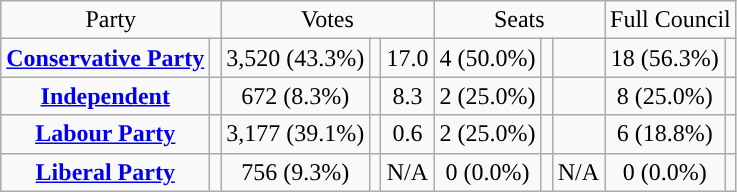<table class=wikitable style="text-align:center;">
<tr>
<td colspan=2>Party</td>
<td colspan=3>Votes</td>
<td colspan=3>Seats</td>
<td colspan=3>Full Council</td>
</tr>
<tr>
<td><strong><a href='#'>Conservative Party</a></strong></td>
<td style="background:"></td>
<td>3,520 (43.3%)</td>
<td></td>
<td> 17.0</td>
<td>4 (50.0%)</td>
<td></td>
<td></td>
<td>18 (56.3%)</td>
<td></td>
</tr>
<tr>
<td><strong><a href='#'>Independent</a></strong></td>
<td style="background:"></td>
<td>672 (8.3%)</td>
<td></td>
<td> 8.3</td>
<td>2 (25.0%)</td>
<td></td>
<td></td>
<td>8 (25.0%)</td>
<td></td>
</tr>
<tr>
<td><strong><a href='#'>Labour Party</a></strong></td>
<td style="background:"></td>
<td>3,177 (39.1%)</td>
<td></td>
<td> 0.6</td>
<td>2 (25.0%)</td>
<td></td>
<td></td>
<td>6 (18.8%)</td>
<td></td>
</tr>
<tr>
<td><strong><a href='#'>Liberal Party</a></strong></td>
<td style="background:"></td>
<td>756 (9.3%)</td>
<td></td>
<td>N/A</td>
<td>0 (0.0%)</td>
<td></td>
<td>N/A</td>
<td>0 (0.0%)</td>
<td></td>
</tr>
</table>
